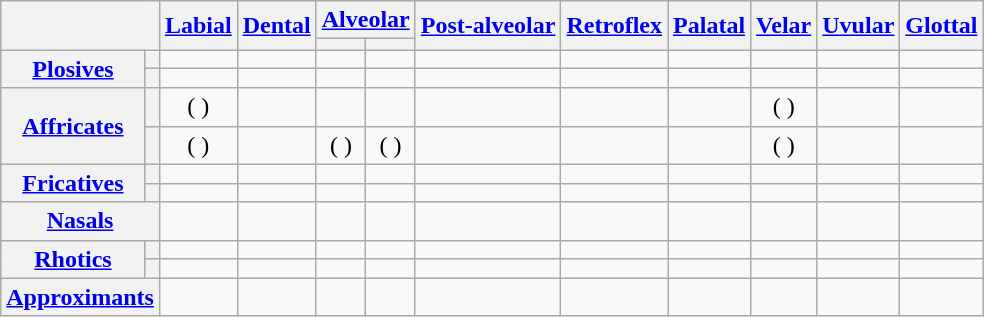<table class="wikitable" style="text-align:center;">
<tr>
<th colspan="2" rowspan="2"></th>
<th rowspan="2"><a href='#'>Labial</a></th>
<th rowspan="2"><a href='#'>Dental</a></th>
<th colspan="2"><a href='#'>Alveolar</a></th>
<th rowspan="2"><a href='#'>Post-alveolar</a></th>
<th rowspan="2"><a href='#'>Retroflex</a></th>
<th rowspan="2"><a href='#'>Palatal</a></th>
<th rowspan="2"><a href='#'>Velar</a></th>
<th rowspan="2"><a href='#'>Uvular</a></th>
<th rowspan="2"><a href='#'>Glottal</a></th>
</tr>
<tr>
<th></th>
<th></th>
</tr>
<tr>
<th rowspan="2"><a href='#'>Plosives</a></th>
<th></th>
<td> </td>
<td></td>
<td> </td>
<td></td>
<td></td>
<td></td>
<td></td>
<td> </td>
<td> </td>
<td> </td>
</tr>
<tr>
<th></th>
<td> </td>
<td></td>
<td> </td>
<td></td>
<td></td>
<td></td>
<td></td>
<td> </td>
<td></td>
<td></td>
</tr>
<tr>
<th rowspan="2"><a href='#'>Affricates</a></th>
<th></th>
<td>( )</td>
<td></td>
<td> </td>
<td> </td>
<td> </td>
<td></td>
<td></td>
<td>( )</td>
<td></td>
<td></td>
</tr>
<tr>
<th></th>
<td>( )</td>
<td></td>
<td>( )</td>
<td>( )</td>
<td> </td>
<td></td>
<td></td>
<td>( )</td>
<td></td>
<td></td>
</tr>
<tr>
<th rowspan="2"><a href='#'>Fricatives</a></th>
<th></th>
<td> </td>
<td> </td>
<td> </td>
<td> </td>
<td> </td>
<td> </td>
<td></td>
<td> </td>
<td></td>
<td> </td>
</tr>
<tr>
<th></th>
<td> </td>
<td> </td>
<td> </td>
<td></td>
<td> </td>
<td></td>
<td></td>
<td> </td>
<td></td>
<td></td>
</tr>
<tr>
<th colspan="2"><a href='#'>Nasals</a></th>
<td> </td>
<td></td>
<td> </td>
<td></td>
<td></td>
<td></td>
<td></td>
<td> </td>
<td></td>
<td></td>
</tr>
<tr>
<th rowspan="2"><a href='#'>Rhotics</a></th>
<th></th>
<td></td>
<td></td>
<td> </td>
<td></td>
<td></td>
<td></td>
<td></td>
<td></td>
<td></td>
<td></td>
</tr>
<tr>
<th></th>
<td></td>
<td></td>
<td> </td>
<td></td>
<td></td>
<td></td>
<td></td>
<td></td>
<td></td>
<td></td>
</tr>
<tr>
<th colspan="2"><a href='#'>Approximants</a></th>
<td> </td>
<td></td>
<td></td>
<td> </td>
<td></td>
<td></td>
<td> </td>
<td></td>
<td></td>
<td></td>
</tr>
</table>
